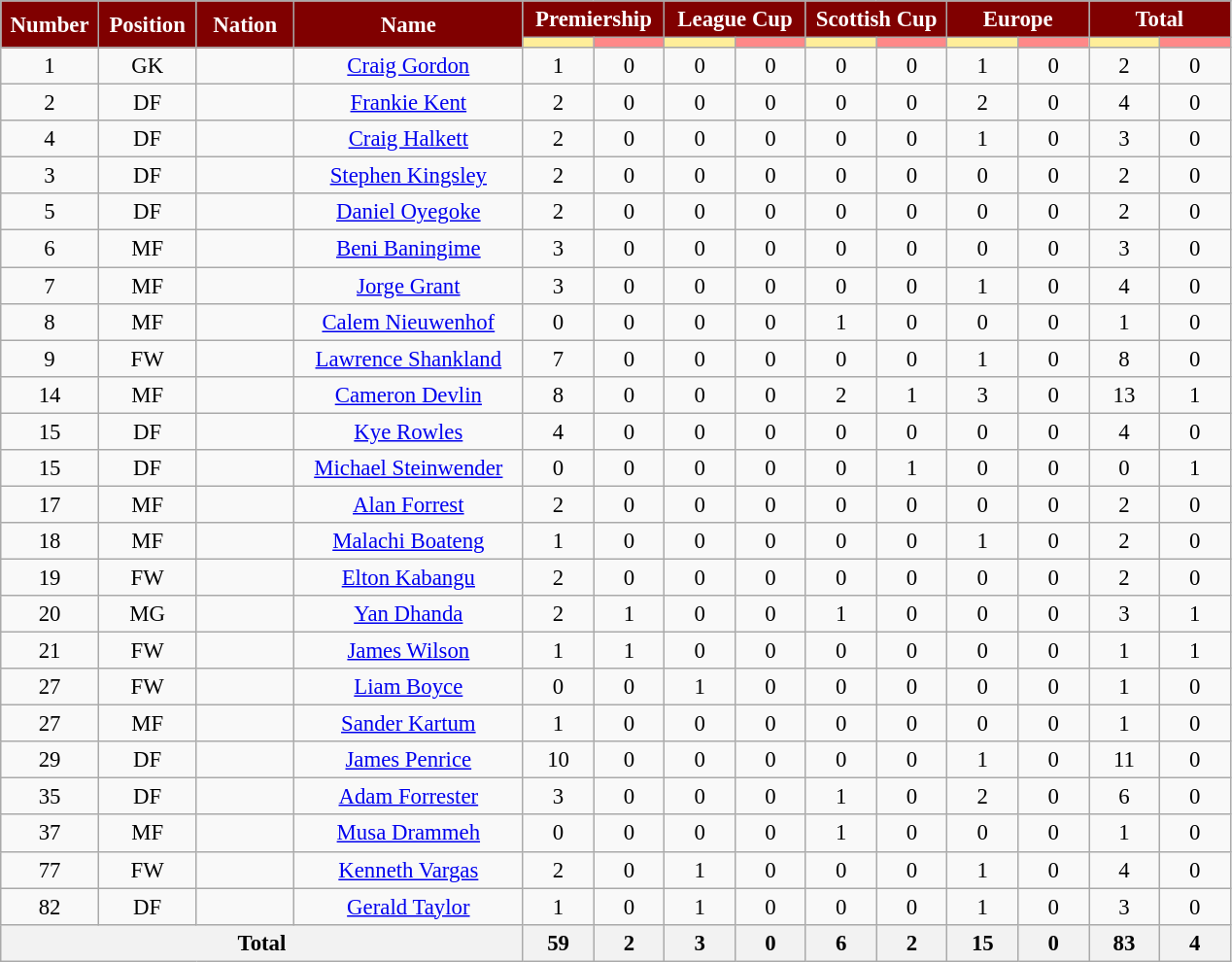<table class="wikitable" style="font-size: 95%; text-align: center;">
<tr>
<th style="background:maroon; color:white;" scope="col" rowspan="2" width=60 align="center">Number</th>
<th style="background:maroon; color:white;" scope="col" rowspan="2" width=60 align="center">Position</th>
<th style="background:maroon; color:white;" scope="col" rowspan="2" width=60 align="center">Nation</th>
<th style="background:maroon; color:white;" scope="col" rowspan="2" width=150 align="center">Name</th>
<th style="background:maroon; color:white;" scope="col" colspan="2" width=90 align="center">Premiership</th>
<th style="background:maroon; color:white;" scope="col" colspan="2" width=90 align="center">League Cup</th>
<th style="background:maroon; color:white;" scope="col" colspan="2" width=90 align="center">Scottish Cup</th>
<th style="background:maroon; color:white;" scope="col" colspan="2" width=90 align="center">Europe</th>
<th style="background:maroon; color:white;" scope="col" colspan="2" width=90 align="center">Total</th>
</tr>
<tr>
<th width=30 style="background: #FFEE99"></th>
<th width=30 style="background: #FF8888"></th>
<th width=30 style="background: #FFEE99"></th>
<th width=30 style="background: #FF8888"></th>
<th width=30 style="background: #FFEE99"></th>
<th width=30 style="background: #FF8888"></th>
<th width=30 style="background: #FFEE99"></th>
<th width=30 style="background: #FF8888"></th>
<th width=30 style="background: #FFEE99"></th>
<th width=30 style="background: #FF8888"></th>
</tr>
<tr>
<td>1</td>
<td>GK</td>
<td></td>
<td><a href='#'>Craig Gordon</a></td>
<td>1</td>
<td>0</td>
<td>0</td>
<td>0</td>
<td>0</td>
<td>0</td>
<td>1</td>
<td>0</td>
<td>2</td>
<td>0</td>
</tr>
<tr>
<td>2</td>
<td>DF</td>
<td></td>
<td><a href='#'>Frankie Kent</a></td>
<td>2</td>
<td>0</td>
<td>0</td>
<td>0</td>
<td>0</td>
<td>0</td>
<td>2</td>
<td>0</td>
<td>4</td>
<td>0</td>
</tr>
<tr>
<td>4</td>
<td>DF</td>
<td></td>
<td><a href='#'>Craig Halkett</a></td>
<td>2</td>
<td>0</td>
<td>0</td>
<td>0</td>
<td>0</td>
<td>0</td>
<td>1</td>
<td>0</td>
<td>3</td>
<td>0</td>
</tr>
<tr>
<td>3</td>
<td>DF</td>
<td></td>
<td><a href='#'>Stephen Kingsley</a></td>
<td>2</td>
<td>0</td>
<td>0</td>
<td>0</td>
<td>0</td>
<td>0</td>
<td>0</td>
<td>0</td>
<td>2</td>
<td>0</td>
</tr>
<tr>
<td>5</td>
<td>DF</td>
<td></td>
<td><a href='#'>Daniel Oyegoke</a></td>
<td>2</td>
<td>0</td>
<td>0</td>
<td>0</td>
<td>0</td>
<td>0</td>
<td>0</td>
<td>0</td>
<td>2</td>
<td>0</td>
</tr>
<tr>
<td>6</td>
<td>MF</td>
<td></td>
<td><a href='#'>Beni Baningime</a></td>
<td>3</td>
<td>0</td>
<td>0</td>
<td>0</td>
<td>0</td>
<td>0</td>
<td>0</td>
<td>0</td>
<td>3</td>
<td>0</td>
</tr>
<tr>
<td>7</td>
<td>MF</td>
<td></td>
<td><a href='#'>Jorge Grant</a></td>
<td>3</td>
<td>0</td>
<td>0</td>
<td>0</td>
<td>0</td>
<td>0</td>
<td>1</td>
<td>0</td>
<td>4</td>
<td>0</td>
</tr>
<tr>
<td>8</td>
<td>MF</td>
<td></td>
<td><a href='#'>Calem Nieuwenhof</a></td>
<td>0</td>
<td>0</td>
<td>0</td>
<td>0</td>
<td>1</td>
<td>0</td>
<td>0</td>
<td>0</td>
<td>1</td>
<td>0</td>
</tr>
<tr>
<td>9</td>
<td>FW</td>
<td></td>
<td><a href='#'>Lawrence Shankland</a></td>
<td>7</td>
<td>0</td>
<td>0</td>
<td>0</td>
<td>0</td>
<td>0</td>
<td>1</td>
<td>0</td>
<td>8</td>
<td>0</td>
</tr>
<tr>
<td>14</td>
<td>MF</td>
<td></td>
<td><a href='#'>Cameron Devlin</a></td>
<td>8</td>
<td>0</td>
<td>0</td>
<td>0</td>
<td>2</td>
<td>1</td>
<td>3</td>
<td>0</td>
<td>13</td>
<td>1</td>
</tr>
<tr>
<td>15</td>
<td>DF</td>
<td></td>
<td><a href='#'>Kye Rowles</a></td>
<td>4</td>
<td>0</td>
<td>0</td>
<td>0</td>
<td>0</td>
<td>0</td>
<td>0</td>
<td>0</td>
<td>4</td>
<td>0</td>
</tr>
<tr>
<td>15</td>
<td>DF</td>
<td></td>
<td><a href='#'>Michael Steinwender</a></td>
<td>0</td>
<td>0</td>
<td>0</td>
<td>0</td>
<td>0</td>
<td>1</td>
<td>0</td>
<td>0</td>
<td>0</td>
<td>1</td>
</tr>
<tr>
<td>17</td>
<td>MF</td>
<td></td>
<td><a href='#'>Alan Forrest</a></td>
<td>2</td>
<td>0</td>
<td>0</td>
<td>0</td>
<td>0</td>
<td>0</td>
<td>0</td>
<td>0</td>
<td>2</td>
<td>0</td>
</tr>
<tr>
<td>18</td>
<td>MF</td>
<td></td>
<td><a href='#'>Malachi Boateng</a></td>
<td>1</td>
<td>0</td>
<td>0</td>
<td>0</td>
<td>0</td>
<td>0</td>
<td>1</td>
<td>0</td>
<td>2</td>
<td>0</td>
</tr>
<tr>
<td>19</td>
<td>FW</td>
<td></td>
<td><a href='#'>Elton Kabangu</a></td>
<td>2</td>
<td>0</td>
<td>0</td>
<td>0</td>
<td>0</td>
<td>0</td>
<td>0</td>
<td>0</td>
<td>2</td>
<td>0</td>
</tr>
<tr>
<td>20</td>
<td>MG</td>
<td></td>
<td><a href='#'>Yan Dhanda</a></td>
<td>2</td>
<td>1</td>
<td>0</td>
<td>0</td>
<td>1</td>
<td>0</td>
<td>0</td>
<td>0</td>
<td>3</td>
<td>1</td>
</tr>
<tr>
<td>21</td>
<td>FW</td>
<td></td>
<td><a href='#'>James Wilson</a></td>
<td>1</td>
<td>1</td>
<td>0</td>
<td>0</td>
<td>0</td>
<td>0</td>
<td>0</td>
<td>0</td>
<td>1</td>
<td>1</td>
</tr>
<tr>
<td>27</td>
<td>FW</td>
<td></td>
<td><a href='#'>Liam Boyce</a></td>
<td>0</td>
<td>0</td>
<td>1</td>
<td>0</td>
<td>0</td>
<td>0</td>
<td>0</td>
<td>0</td>
<td>1</td>
<td>0</td>
</tr>
<tr>
<td>27</td>
<td>MF</td>
<td></td>
<td><a href='#'>Sander Kartum</a></td>
<td>1</td>
<td>0</td>
<td>0</td>
<td>0</td>
<td>0</td>
<td>0</td>
<td>0</td>
<td>0</td>
<td>1</td>
<td>0</td>
</tr>
<tr>
<td>29</td>
<td>DF</td>
<td></td>
<td><a href='#'>James Penrice</a></td>
<td>10</td>
<td>0</td>
<td>0</td>
<td>0</td>
<td>0</td>
<td>0</td>
<td>1</td>
<td>0</td>
<td>11</td>
<td>0</td>
</tr>
<tr>
<td>35</td>
<td>DF</td>
<td></td>
<td><a href='#'>Adam Forrester</a></td>
<td>3</td>
<td>0</td>
<td>0</td>
<td>0</td>
<td>1</td>
<td>0</td>
<td>2</td>
<td>0</td>
<td>6</td>
<td>0</td>
</tr>
<tr>
<td>37</td>
<td>MF</td>
<td></td>
<td><a href='#'>Musa Drammeh</a></td>
<td>0</td>
<td>0</td>
<td>0</td>
<td>0</td>
<td>1</td>
<td>0</td>
<td>0</td>
<td>0</td>
<td>1</td>
<td>0</td>
</tr>
<tr>
<td>77</td>
<td>FW</td>
<td></td>
<td><a href='#'>Kenneth Vargas</a></td>
<td>2</td>
<td>0</td>
<td>1</td>
<td>0</td>
<td>0</td>
<td>0</td>
<td>1</td>
<td>0</td>
<td>4</td>
<td>0</td>
</tr>
<tr>
<td>82</td>
<td>DF</td>
<td></td>
<td><a href='#'>Gerald Taylor</a></td>
<td>1</td>
<td>0</td>
<td>1</td>
<td>0</td>
<td>0</td>
<td>0</td>
<td>1</td>
<td>0</td>
<td>3</td>
<td>0</td>
</tr>
<tr>
<th colspan=4>Total</th>
<th>59</th>
<th>2</th>
<th>3</th>
<th>0</th>
<th>6</th>
<th>2</th>
<th>15</th>
<th>0</th>
<th>83</th>
<th>4</th>
</tr>
</table>
